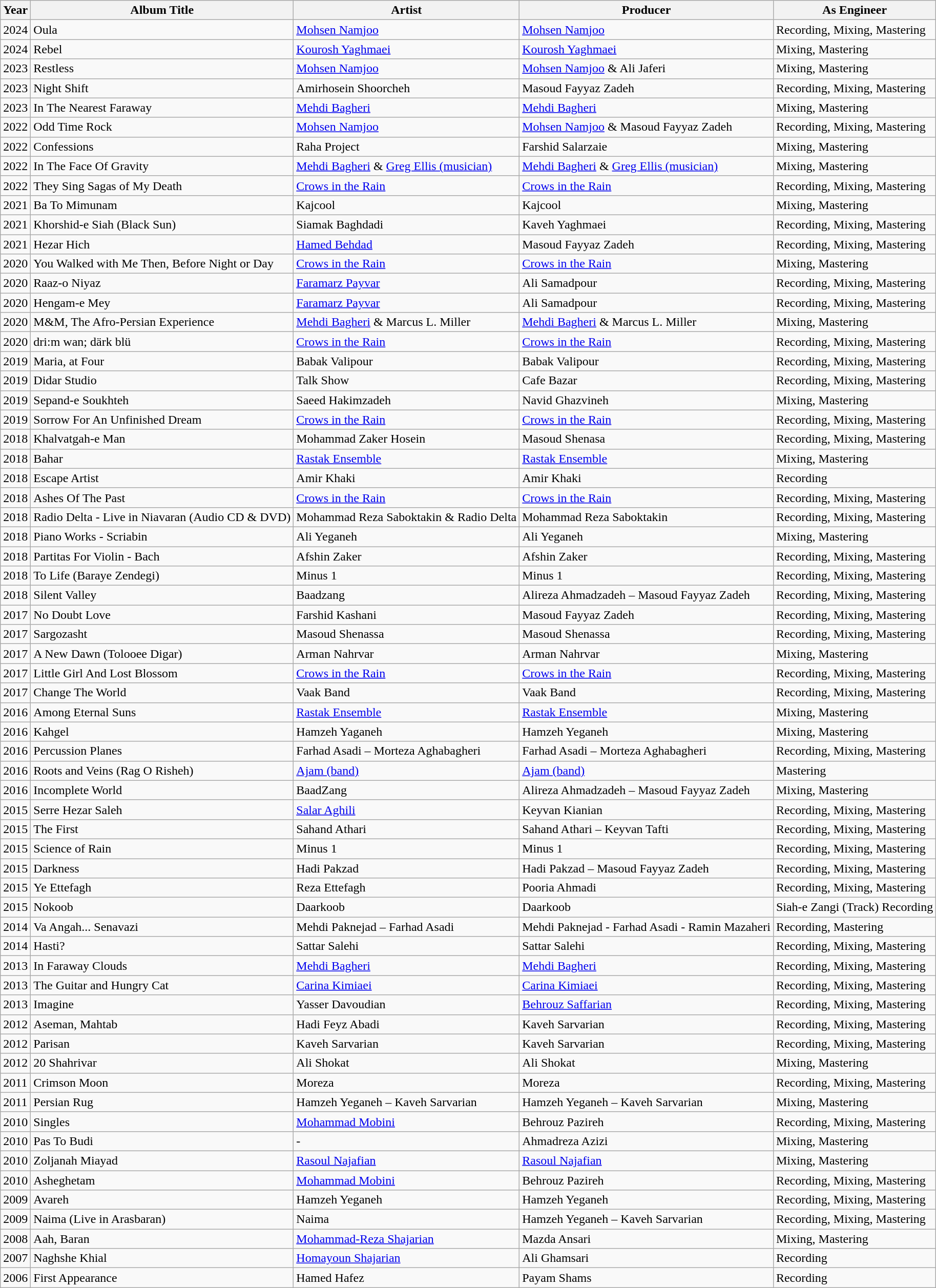<table class="wikitable">
<tr>
<th>Year</th>
<th>Album Title</th>
<th>Artist</th>
<th>Producer</th>
<th>As Engineer</th>
</tr>
<tr>
<td>2024</td>
<td>Oula</td>
<td><a href='#'>Mohsen Namjoo</a></td>
<td><a href='#'>Mohsen Namjoo</a></td>
<td>Recording, Mixing, Mastering</td>
</tr>
<tr>
<td>2024</td>
<td>Rebel</td>
<td><a href='#'>Kourosh Yaghmaei</a></td>
<td><a href='#'>Kourosh Yaghmaei</a></td>
<td>Mixing, Mastering</td>
</tr>
<tr>
<td>2023</td>
<td>Restless</td>
<td><a href='#'>Mohsen Namjoo</a></td>
<td><a href='#'>Mohsen Namjoo</a> & Ali Jaferi</td>
<td>Mixing, Mastering</td>
</tr>
<tr>
<td>2023</td>
<td>Night Shift</td>
<td>Amirhosein Shoorcheh</td>
<td>Masoud Fayyaz Zadeh</td>
<td>Recording, Mixing, Mastering</td>
</tr>
<tr>
<td>2023</td>
<td>In The Nearest Faraway</td>
<td><a href='#'>Mehdi Bagheri</a></td>
<td><a href='#'>Mehdi Bagheri</a></td>
<td>Mixing, Mastering</td>
</tr>
<tr>
<td>2022</td>
<td>Odd Time Rock</td>
<td><a href='#'>Mohsen Namjoo</a></td>
<td><a href='#'>Mohsen Namjoo</a> & Masoud Fayyaz Zadeh</td>
<td>Recording, Mixing, Mastering</td>
</tr>
<tr>
<td>2022</td>
<td>Confessions</td>
<td>Raha Project</td>
<td>Farshid Salarzaie</td>
<td>Mixing, Mastering</td>
</tr>
<tr>
<td>2022</td>
<td>In The Face Of Gravity</td>
<td><a href='#'>Mehdi Bagheri</a> & <a href='#'>Greg Ellis (musician)</a></td>
<td><a href='#'>Mehdi Bagheri</a> & <a href='#'>Greg Ellis (musician)</a></td>
<td>Mixing, Mastering</td>
</tr>
<tr>
<td>2022</td>
<td>They Sing Sagas of My Death</td>
<td><a href='#'>Crows in the Rain</a></td>
<td><a href='#'>Crows in the Rain</a></td>
<td>Recording, Mixing, Mastering</td>
</tr>
<tr>
<td>2021</td>
<td>Ba To Mimunam</td>
<td>Kajcool</td>
<td>Kajcool</td>
<td>Mixing, Mastering</td>
</tr>
<tr>
<td>2021</td>
<td>Khorshid-e Siah (Black Sun)</td>
<td>Siamak Baghdadi</td>
<td>Kaveh Yaghmaei</td>
<td>Recording, Mixing, Mastering</td>
</tr>
<tr>
<td>2021</td>
<td>Hezar Hich</td>
<td><a href='#'>Hamed Behdad</a></td>
<td>Masoud Fayyaz Zadeh</td>
<td>Recording, Mixing, Mastering</td>
</tr>
<tr>
<td>2020</td>
<td>You Walked with Me Then, Before Night or Day</td>
<td><a href='#'>Crows in the Rain</a></td>
<td><a href='#'>Crows in the Rain</a></td>
<td>Mixing, Mastering</td>
</tr>
<tr>
<td>2020</td>
<td>Raaz-o Niyaz</td>
<td><a href='#'>Faramarz Payvar</a></td>
<td>Ali Samadpour</td>
<td>Recording, Mixing, Mastering</td>
</tr>
<tr>
<td>2020</td>
<td>Hengam-e Mey</td>
<td><a href='#'>Faramarz Payvar</a></td>
<td>Ali Samadpour</td>
<td>Recording, Mixing, Mastering</td>
</tr>
<tr>
<td>2020</td>
<td>M&M, The Afro-Persian Experience</td>
<td><a href='#'>Mehdi Bagheri</a> & Marcus L. Miller</td>
<td><a href='#'>Mehdi Bagheri</a> & Marcus L. Miller</td>
<td>Mixing, Mastering</td>
</tr>
<tr>
<td>2020</td>
<td>dri:m wan; därk blü</td>
<td><a href='#'>Crows in the Rain</a></td>
<td><a href='#'>Crows in the Rain</a></td>
<td>Recording, Mixing, Mastering</td>
</tr>
<tr>
<td>2019</td>
<td>Maria, at Four</td>
<td>Babak Valipour</td>
<td>Babak Valipour</td>
<td>Recording, Mixing, Mastering</td>
</tr>
<tr>
<td>2019</td>
<td>Didar Studio</td>
<td>Talk Show</td>
<td>Cafe Bazar</td>
<td>Recording, Mixing, Mastering</td>
</tr>
<tr>
<td>2019</td>
<td>Sepand-e Soukhteh</td>
<td>Saeed Hakimzadeh</td>
<td>Navid Ghazvineh</td>
<td>Mixing, Mastering</td>
</tr>
<tr>
<td>2019</td>
<td>Sorrow For An Unfinished Dream</td>
<td><a href='#'>Crows in the Rain</a></td>
<td><a href='#'>Crows in the Rain</a></td>
<td>Recording, Mixing, Mastering</td>
</tr>
<tr>
<td>2018</td>
<td>Khalvatgah-e Man</td>
<td>Mohammad Zaker Hosein</td>
<td>Masoud Shenasa</td>
<td>Recording, Mixing, Mastering</td>
</tr>
<tr>
<td>2018</td>
<td>Bahar</td>
<td><a href='#'>Rastak Ensemble</a></td>
<td><a href='#'>Rastak Ensemble</a></td>
<td>Mixing, Mastering</td>
</tr>
<tr>
<td>2018</td>
<td>Escape Artist</td>
<td>Amir Khaki</td>
<td>Amir Khaki</td>
<td>Recording</td>
</tr>
<tr>
<td>2018</td>
<td>Ashes Of The Past</td>
<td><a href='#'>Crows in the Rain</a></td>
<td><a href='#'>Crows in the Rain</a></td>
<td>Recording, Mixing, Mastering</td>
</tr>
<tr>
<td>2018</td>
<td>Radio Delta - Live in Niavaran (Audio CD & DVD)</td>
<td>Mohammad Reza Saboktakin & Radio Delta</td>
<td>Mohammad Reza Saboktakin</td>
<td>Recording, Mixing, Mastering</td>
</tr>
<tr>
<td>2018</td>
<td>Piano Works - Scriabin</td>
<td>Ali Yeganeh</td>
<td>Ali Yeganeh</td>
<td>Mixing, Mastering</td>
</tr>
<tr>
<td>2018</td>
<td>Partitas For Violin - Bach</td>
<td>Afshin Zaker</td>
<td>Afshin Zaker</td>
<td>Recording, Mixing, Mastering</td>
</tr>
<tr>
<td>2018</td>
<td>To Life (Baraye Zendegi)</td>
<td>Minus 1</td>
<td>Minus 1</td>
<td>Recording, Mixing, Mastering</td>
</tr>
<tr>
<td>2018</td>
<td>Silent Valley</td>
<td>Baadzang</td>
<td>Alireza Ahmadzadeh – Masoud Fayyaz Zadeh</td>
<td>Recording, Mixing, Mastering</td>
</tr>
<tr>
<td>2017</td>
<td>No Doubt Love</td>
<td>Farshid Kashani</td>
<td>Masoud Fayyaz Zadeh</td>
<td>Recording, Mixing, Mastering</td>
</tr>
<tr>
<td>2017</td>
<td>Sargozasht</td>
<td>Masoud Shenassa</td>
<td>Masoud Shenassa</td>
<td>Recording, Mixing, Mastering</td>
</tr>
<tr>
<td>2017</td>
<td>A New Dawn (Tolooee Digar)</td>
<td>Arman Nahrvar</td>
<td>Arman Nahrvar</td>
<td>Mixing, Mastering</td>
</tr>
<tr>
<td>2017</td>
<td>Little Girl And Lost Blossom</td>
<td><a href='#'>Crows in the Rain</a></td>
<td><a href='#'>Crows in the Rain</a></td>
<td>Recording, Mixing, Mastering</td>
</tr>
<tr>
<td>2017</td>
<td>Change The World</td>
<td>Vaak Band</td>
<td>Vaak Band</td>
<td>Recording, Mixing, Mastering</td>
</tr>
<tr>
<td>2016</td>
<td>Among Eternal Suns</td>
<td><a href='#'>Rastak Ensemble</a></td>
<td><a href='#'>Rastak Ensemble</a></td>
<td>Mixing, Mastering</td>
</tr>
<tr>
<td>2016</td>
<td>Kahgel</td>
<td>Hamzeh Yaganeh</td>
<td>Hamzeh Yeganeh</td>
<td>Mixing, Mastering</td>
</tr>
<tr>
<td>2016</td>
<td>Percussion Planes</td>
<td>Farhad Asadi – Morteza Aghabagheri</td>
<td>Farhad Asadi – Morteza Aghabagheri</td>
<td>Recording, Mixing, Mastering</td>
</tr>
<tr>
<td>2016</td>
<td>Roots and Veins (Rag O Risheh)</td>
<td><a href='#'>Ajam (band)</a></td>
<td><a href='#'>Ajam (band)</a></td>
<td>Mastering</td>
</tr>
<tr>
<td>2016</td>
<td>Incomplete World</td>
<td>BaadZang</td>
<td>Alireza Ahmadzadeh – Masoud Fayyaz Zadeh</td>
<td>Mixing, Mastering</td>
</tr>
<tr>
<td>2015</td>
<td>Serre Hezar Saleh</td>
<td><a href='#'>Salar Aghili</a></td>
<td>Keyvan Kianian</td>
<td>Recording, Mixing, Mastering</td>
</tr>
<tr>
<td>2015</td>
<td>The First</td>
<td>Sahand Athari</td>
<td>Sahand Athari – Keyvan Tafti</td>
<td>Recording, Mixing, Mastering</td>
</tr>
<tr>
<td>2015</td>
<td>Science of Rain</td>
<td>Minus 1</td>
<td>Minus 1</td>
<td>Recording, Mixing, Mastering</td>
</tr>
<tr>
<td>2015</td>
<td>Darkness</td>
<td>Hadi Pakzad</td>
<td>Hadi Pakzad – Masoud Fayyaz Zadeh</td>
<td>Recording, Mixing, Mastering</td>
</tr>
<tr>
<td>2015</td>
<td>Ye Ettefagh</td>
<td>Reza Ettefagh</td>
<td>Pooria Ahmadi</td>
<td>Recording, Mixing, Mastering</td>
</tr>
<tr>
<td>2015</td>
<td>Nokoob</td>
<td>Daarkoob</td>
<td>Daarkoob</td>
<td>Siah-e Zangi (Track) Recording</td>
</tr>
<tr>
<td>2014</td>
<td>Va Angah... Senavazi</td>
<td>Mehdi Paknejad – Farhad Asadi</td>
<td>Mehdi Paknejad - Farhad Asadi - Ramin Mazaheri</td>
<td>Recording, Mastering</td>
</tr>
<tr>
<td>2014</td>
<td>Hasti?</td>
<td>Sattar Salehi</td>
<td>Sattar Salehi</td>
<td>Recording, Mixing, Mastering</td>
</tr>
<tr>
<td>2013</td>
<td>In Faraway Clouds</td>
<td><a href='#'>Mehdi Bagheri</a></td>
<td><a href='#'>Mehdi Bagheri</a></td>
<td>Recording, Mixing, Mastering</td>
</tr>
<tr>
<td>2013</td>
<td>The Guitar and Hungry Cat</td>
<td><a href='#'>Carina Kimiaei</a></td>
<td><a href='#'>Carina Kimiaei</a></td>
<td>Recording, Mixing, Mastering</td>
</tr>
<tr>
<td>2013</td>
<td>Imagine</td>
<td>Yasser Davoudian</td>
<td><a href='#'>Behrouz Saffarian</a></td>
<td>Recording, Mixing, Mastering</td>
</tr>
<tr>
<td>2012</td>
<td>Aseman, Mahtab</td>
<td>Hadi Feyz Abadi</td>
<td>Kaveh Sarvarian</td>
<td>Recording, Mixing, Mastering</td>
</tr>
<tr>
<td>2012</td>
<td>Parisan</td>
<td>Kaveh Sarvarian</td>
<td>Kaveh Sarvarian</td>
<td>Recording, Mixing, Mastering</td>
</tr>
<tr>
<td>2012</td>
<td>20 Shahrivar</td>
<td>Ali Shokat</td>
<td>Ali Shokat</td>
<td>Mixing, Mastering</td>
</tr>
<tr>
<td>2011</td>
<td>Crimson Moon</td>
<td>Moreza</td>
<td>Moreza</td>
<td>Recording, Mixing, Mastering</td>
</tr>
<tr>
<td>2011</td>
<td>Persian Rug</td>
<td>Hamzeh Yeganeh – Kaveh Sarvarian</td>
<td>Hamzeh Yeganeh – Kaveh Sarvarian</td>
<td>Mixing, Mastering</td>
</tr>
<tr>
<td>2010</td>
<td>Singles</td>
<td><a href='#'>Mohammad Mobini</a></td>
<td>Behrouz Pazireh</td>
<td>Recording, Mixing, Mastering</td>
</tr>
<tr>
<td>2010</td>
<td>Pas To Budi</td>
<td>-</td>
<td>Ahmadreza Azizi</td>
<td>Mixing, Mastering</td>
</tr>
<tr>
<td>2010</td>
<td>Zoljanah Miayad</td>
<td><a href='#'>Rasoul Najafian</a></td>
<td><a href='#'>Rasoul Najafian</a></td>
<td>Mixing, Mastering</td>
</tr>
<tr>
<td>2010</td>
<td>Asheghetam</td>
<td><a href='#'>Mohammad Mobini</a></td>
<td>Behrouz Pazireh</td>
<td>Recording, Mixing, Mastering</td>
</tr>
<tr>
<td>2009</td>
<td>Avareh</td>
<td>Hamzeh Yeganeh</td>
<td>Hamzeh Yeganeh</td>
<td>Recording, Mixing, Mastering</td>
</tr>
<tr>
<td>2009</td>
<td>Naima (Live in Arasbaran)</td>
<td>Naima</td>
<td>Hamzeh Yeganeh – Kaveh Sarvarian</td>
<td>Recording, Mixing, Mastering</td>
</tr>
<tr>
<td>2008</td>
<td>Aah, Baran</td>
<td><a href='#'>Mohammad-Reza Shajarian</a></td>
<td>Mazda Ansari</td>
<td>Mixing, Mastering</td>
</tr>
<tr>
<td>2007</td>
<td>Naghshe Khial</td>
<td><a href='#'>Homayoun Shajarian</a></td>
<td>Ali Ghamsari</td>
<td>Recording</td>
</tr>
<tr>
<td>2006</td>
<td>First Appearance</td>
<td>Hamed Hafez</td>
<td>Payam Shams</td>
<td>Recording</td>
</tr>
</table>
